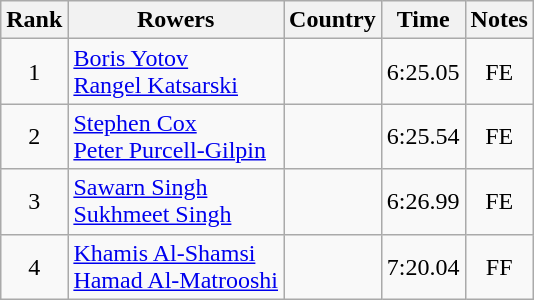<table class="wikitable" style="text-align:center">
<tr>
<th>Rank</th>
<th>Rowers</th>
<th>Country</th>
<th>Time</th>
<th>Notes</th>
</tr>
<tr>
<td>1</td>
<td align="left"><a href='#'>Boris Yotov</a><br><a href='#'>Rangel Katsarski</a></td>
<td align="left"></td>
<td>6:25.05</td>
<td>FE</td>
</tr>
<tr>
<td>2</td>
<td align="left"><a href='#'>Stephen Cox</a><br><a href='#'>Peter Purcell-Gilpin</a></td>
<td align="left"></td>
<td>6:25.54</td>
<td>FE</td>
</tr>
<tr>
<td>3</td>
<td align="left"><a href='#'>Sawarn Singh</a><br><a href='#'>Sukhmeet Singh</a></td>
<td align="left"></td>
<td>6:26.99</td>
<td>FE</td>
</tr>
<tr>
<td>4</td>
<td align="left"><a href='#'>Khamis Al-Shamsi</a><br><a href='#'>Hamad Al-Matrooshi</a></td>
<td align="left"></td>
<td>7:20.04</td>
<td>FF</td>
</tr>
</table>
